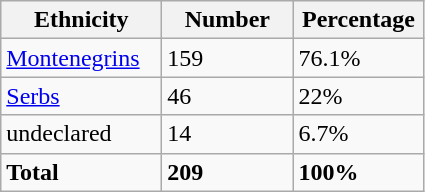<table class="wikitable">
<tr>
<th width="100px">Ethnicity</th>
<th width="80px">Number</th>
<th width="80px">Percentage</th>
</tr>
<tr>
<td><a href='#'>Montenegrins</a></td>
<td>159</td>
<td>76.1%</td>
</tr>
<tr>
<td><a href='#'>Serbs</a></td>
<td>46</td>
<td>22%</td>
</tr>
<tr>
<td>undeclared</td>
<td>14</td>
<td>6.7%</td>
</tr>
<tr>
<td><strong>Total</strong></td>
<td><strong>209</strong></td>
<td><strong>100%</strong></td>
</tr>
</table>
